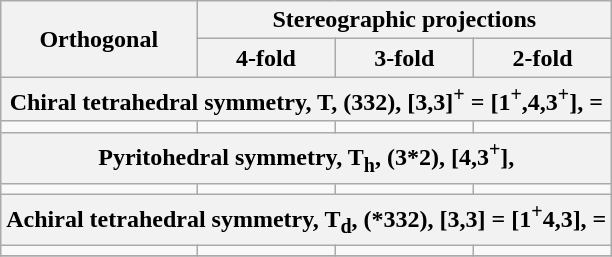<table class=wikitable>
<tr>
<th rowspan=2>Orthogonal</th>
<th colspan=3>Stereographic projections</th>
</tr>
<tr>
<th>4-fold</th>
<th>3-fold</th>
<th>2-fold</th>
</tr>
<tr>
<th colspan=4>Chiral tetrahedral symmetry, T, (332), [3,3]<sup>+</sup> = [1<sup>+</sup>,4,3<sup>+</sup>],  = </th>
</tr>
<tr>
<td></td>
<td></td>
<td></td>
<td></td>
</tr>
<tr>
<th colspan=4>Pyritohedral symmetry, T<sub>h</sub>, (3*2), [4,3<sup>+</sup>], </th>
</tr>
<tr>
<td></td>
<td></td>
<td></td>
<td></td>
</tr>
<tr>
<th colspan=4>Achiral tetrahedral symmetry, T<sub>d</sub>, (*332), [3,3] = [1<sup>+</sup>4,3],  = </th>
</tr>
<tr>
<td></td>
<td></td>
<td></td>
<td></td>
</tr>
<tr>
</tr>
</table>
